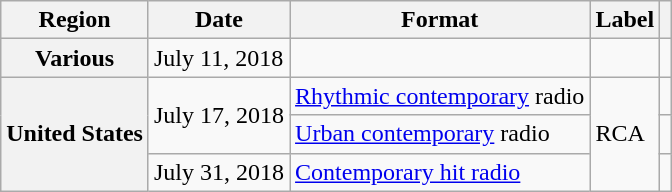<table class="wikitable plainrowheaders">
<tr>
<th scope="col">Region</th>
<th scope="col">Date</th>
<th scope="col">Format</th>
<th scope="col">Label</th>
<th scope="col"></th>
</tr>
<tr>
<th scope="row">Various</th>
<td>July 11, 2018</td>
<td></td>
<td></td>
<td></td>
</tr>
<tr>
<th scope="row" rowspan="3">United States</th>
<td rowspan="2">July 17, 2018</td>
<td><a href='#'>Rhythmic contemporary</a> radio</td>
<td rowspan="3">RCA</td>
<td></td>
</tr>
<tr>
<td><a href='#'>Urban contemporary</a> radio</td>
<td></td>
</tr>
<tr>
<td>July 31, 2018</td>
<td><a href='#'>Contemporary hit radio</a></td>
<td></td>
</tr>
</table>
